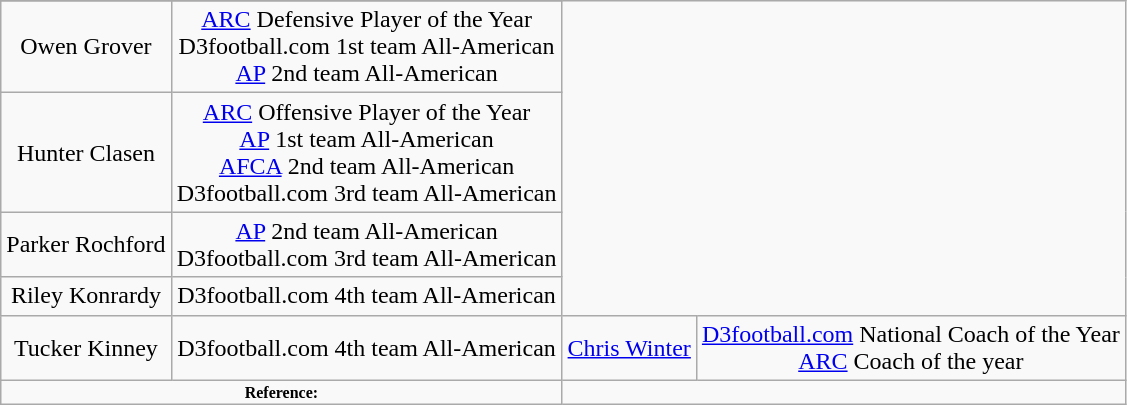<table class="wikitable sortable sortable" style="text-align: center">
<tr align=center>
</tr>
<tr>
<td>Owen Grover</td>
<td><a href='#'>ARC</a> Defensive Player of the Year<br>D3football.com 1st team All-American<br><a href='#'>AP</a> 2nd team All-American</td>
</tr>
<tr>
<td>Hunter Clasen</td>
<td><a href='#'>ARC</a> Offensive Player of the Year<br><a href='#'>AP</a> 1st team All-American<br><a href='#'>AFCA</a> 2nd team All-American<br>D3football.com 3rd team All-American</td>
</tr>
<tr>
<td>Parker Rochford</td>
<td><a href='#'>AP</a> 2nd team All-American<br>D3football.com 3rd team All-American</td>
</tr>
<tr>
<td>Riley Konrardy</td>
<td>D3football.com 4th team All-American</td>
</tr>
<tr>
<td>Tucker Kinney</td>
<td>D3football.com 4th team All-American<br></td>
<td><a href='#'>Chris Winter</a></td>
<td><a href='#'>D3football.com</a> National Coach of the Year<br><a href='#'>ARC</a> Coach of the year</td>
</tr>
<tr class="sortbottom">
<td colspan="2"  style="font-size:8pt; text-align:center;"><strong>Reference:</strong></td>
</tr>
</table>
